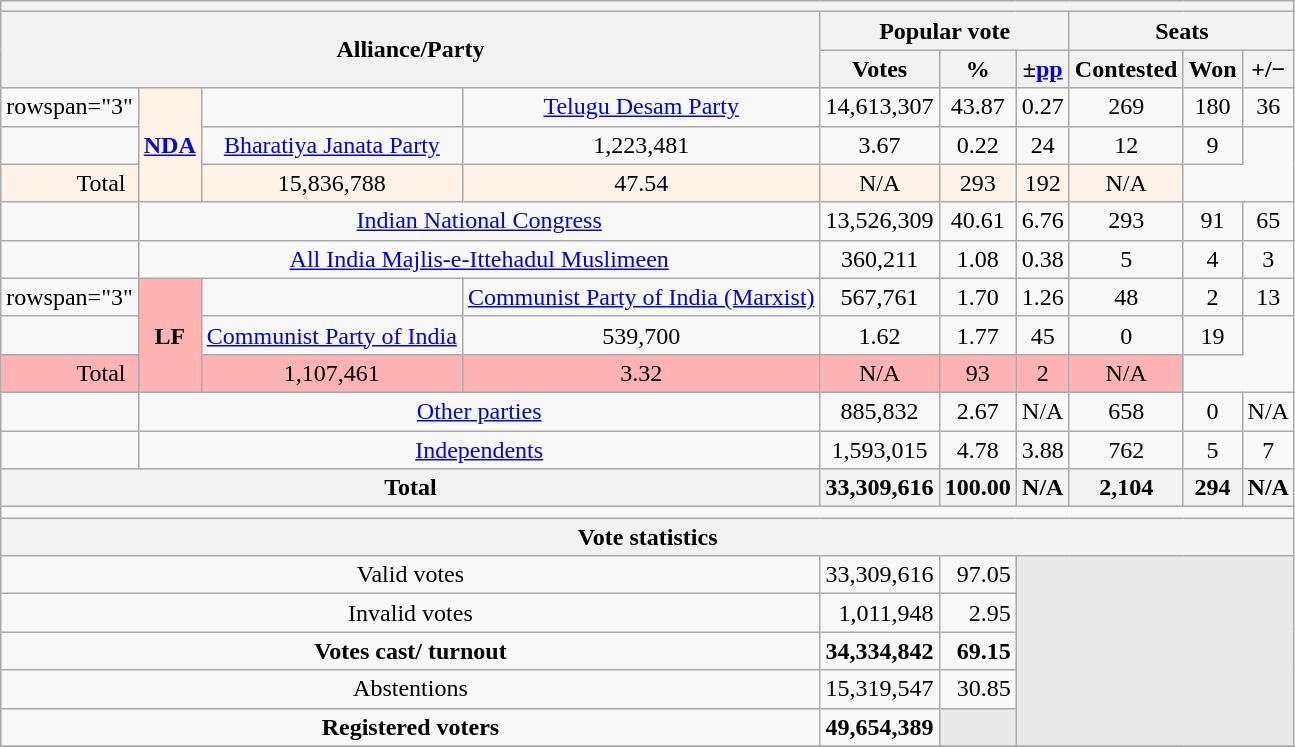<table class="wikitable sortable" style="text-align:center;">
<tr>
<th colspan=10></th>
</tr>
<tr>
<th colspan="4" rowspan="2">Alliance/Party</th>
<th colspan="3">Popular vote</th>
<th colspan="3">Seats</th>
</tr>
<tr>
<th>Votes</th>
<th>%</th>
<th>±<a href='#'>pp</a></th>
<th>Contested</th>
<th>Won</th>
<th><strong>+/−</strong></th>
</tr>
<tr>
<td>rowspan="3" </td>
<th rowspan="3" style="background:#FEF3E8"><a href='#'>NDA</a></th>
<td></td>
<td><a href='#'>Telugu Desam Party</a></td>
<td>14,613,307</td>
<td>43.87</td>
<td> 0.27</td>
<td>269</td>
<td>180</td>
<td> 36</td>
</tr>
<tr>
<td></td>
<td><a href='#'>Bharatiya Janata Party</a></td>
<td>1,223,481</td>
<td>3.67</td>
<td> 0.22</td>
<td>24</td>
<td>12</td>
<td> 9</td>
</tr>
<tr>
<td colspan="2" style="background:#fef3E8">Total</td>
<td style="background:#fef3E8">15,836,788</td>
<td style="background:#fef3E8">47.54</td>
<td style="background:#fef3E8">N/A</td>
<td style="background:#fef3E8">293</td>
<td style="background:#fef3E8">192</td>
<td style="background:#fef3E8">N/A</td>
</tr>
<tr>
<td></td>
<td colspan=3><a href='#'>Indian National Congress</a></td>
<td>13,526,309</td>
<td>40.61</td>
<td> 6.76</td>
<td>293</td>
<td>91</td>
<td> 65</td>
</tr>
<tr>
<td></td>
<td colspan=3><a href='#'>All India Majlis-e-Ittehadul Muslimeen</a></td>
<td>360,211</td>
<td>1.08</td>
<td> 0.38</td>
<td>5</td>
<td>4</td>
<td> 3</td>
</tr>
<tr>
<td>rowspan="3" </td>
<th rowspan="3" style="background:#ffb3b3">LF</th>
<td></td>
<td><a href='#'>Communist Party of India (Marxist)</a></td>
<td>567,761</td>
<td>1.70</td>
<td> 1.26</td>
<td>48</td>
<td>2</td>
<td> 13</td>
</tr>
<tr>
<td></td>
<td><a href='#'>Communist Party of India</a></td>
<td>539,700</td>
<td>1.62</td>
<td> 1.77</td>
<td>45</td>
<td>0</td>
<td> 19</td>
</tr>
<tr>
<td colspan="2" style="background:#ffb3b3">Total</td>
<td style="background:#ffb3b3">1,107,461</td>
<td style="background:#ffb3b3">3.32</td>
<td style="background:#ffb3b3">N/A</td>
<td style="background:#ffb3b3">93</td>
<td style="background:#ffb3b3">2</td>
<td style="background:#ffb3b3">N/A</td>
</tr>
<tr>
<td></td>
<td colspan="3"><a href='#'>Other parties</a></td>
<td>885,832</td>
<td>2.67</td>
<td>N/A</td>
<td>658</td>
<td>0</td>
<td>N/A</td>
</tr>
<tr>
<td></td>
<td colspan="3"><a href='#'>Independents</a></td>
<td>1,593,015</td>
<td>4.78</td>
<td> 3.88</td>
<td>762</td>
<td>5</td>
<td> 7</td>
</tr>
<tr>
<th colspan="4">Total</th>
<th>33,309,616</th>
<th>100.00</th>
<th>N/A</th>
<th>2,104</th>
<th>294</th>
<th>N/A</th>
</tr>
<tr>
<td colspan="10"></td>
</tr>
<tr>
<th colspan="10">Vote statistics</th>
</tr>
<tr>
<td colspan="4">Valid votes</td>
<td align="right">33,309,616</td>
<td align="right">97.05</td>
<th colspan="4" rowspan="5" style="background-color:#E9E9E9"></th>
</tr>
<tr>
<td colspan="4">Invalid votes</td>
<td align="right">1,011,948</td>
<td align="right">2.95</td>
</tr>
<tr>
<td colspan="4"><strong>Votes cast/ turnout</strong></td>
<td align="right"><strong>34,334,842</strong></td>
<td align="right"><strong>69.15</strong></td>
</tr>
<tr>
<td colspan="4">Abstentions</td>
<td align="right">15,319,547</td>
<td align="right">30.85</td>
</tr>
<tr>
<td colspan="4"><strong>Registered voters</strong></td>
<td align="right"><strong>49,654,389</strong></td>
<td style="background-color:#E9E9E9"></td>
</tr>
<tr>
</tr>
</table>
